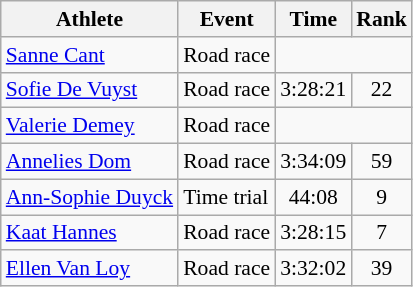<table class="wikitable" style="font-size:90%">
<tr>
<th>Athlete</th>
<th>Event</th>
<th>Time</th>
<th>Rank</th>
</tr>
<tr align=center>
<td align=left><a href='#'>Sanne Cant</a></td>
<td align=left>Road race</td>
<td colspan=2></td>
</tr>
<tr align=center>
<td align=left><a href='#'>Sofie De Vuyst</a></td>
<td align=left>Road race</td>
<td>3:28:21</td>
<td>22</td>
</tr>
<tr align=center>
<td align=left><a href='#'>Valerie Demey</a></td>
<td align=left>Road race</td>
<td colspan=2></td>
</tr>
<tr align=center>
<td align=left><a href='#'>Annelies Dom</a></td>
<td align=left>Road race</td>
<td>3:34:09</td>
<td>59</td>
</tr>
<tr align=center>
<td align=left><a href='#'>Ann-Sophie Duyck</a></td>
<td align=left>Time trial</td>
<td>44:08</td>
<td>9</td>
</tr>
<tr align=center>
<td align=left><a href='#'>Kaat Hannes</a></td>
<td align=left>Road race</td>
<td>3:28:15</td>
<td>7</td>
</tr>
<tr align=center>
<td align=left><a href='#'>Ellen Van Loy</a></td>
<td align=left>Road race</td>
<td>3:32:02</td>
<td>39</td>
</tr>
</table>
